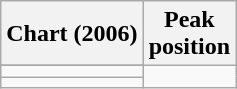<table class="wikitable sortable">
<tr>
<th>Chart (2006)</th>
<th>Peak<br>position</th>
</tr>
<tr>
</tr>
<tr>
<td></td>
</tr>
<tr>
<td></td>
</tr>
</table>
